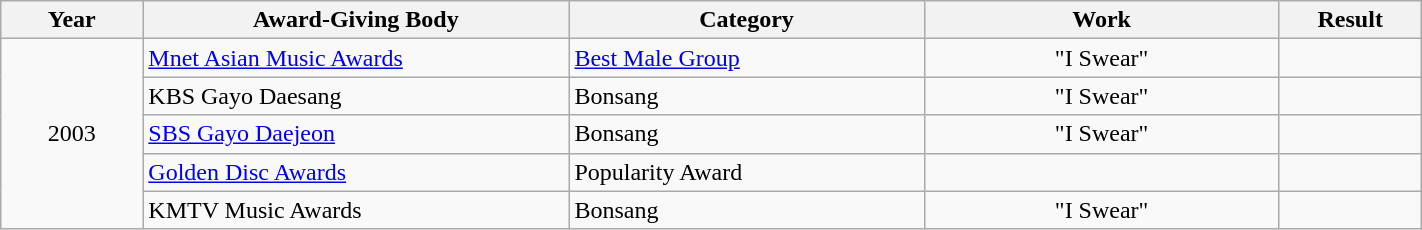<table | width="75%" class="wikitable sortable">
<tr>
<th width="10%">Year</th>
<th width="30%">Award-Giving Body</th>
<th width="25%">Category</th>
<th width="25%">Work</th>
<th width="10%">Result</th>
</tr>
<tr>
<td rowspan="5" align=center>2003</td>
<td><a href='#'>Mnet Asian Music Awards</a></td>
<td><a href='#'>Best Male Group</a></td>
<td align="center">"I Swear"</td>
<td></td>
</tr>
<tr>
<td>KBS Gayo Daesang</td>
<td>Bonsang</td>
<td align="center">"I Swear"</td>
<td></td>
</tr>
<tr>
<td><a href='#'>SBS Gayo Daejeon</a></td>
<td>Bonsang</td>
<td align="center">"I Swear"</td>
<td></td>
</tr>
<tr>
<td><a href='#'>Golden Disc Awards</a></td>
<td>Popularity Award</td>
<td></td>
<td></td>
</tr>
<tr>
<td>KMTV Music Awards</td>
<td>Bonsang</td>
<td align="center">"I Swear"</td>
<td></td>
</tr>
</table>
